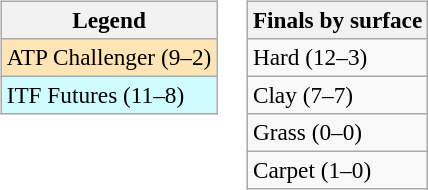<table>
<tr valign=top>
<td><br><table class=wikitable style=font-size:97%>
<tr>
<th>Legend</th>
</tr>
<tr bgcolor=moccasin>
<td>ATP Challenger (9–2)</td>
</tr>
<tr bgcolor=cffcff>
<td>ITF Futures (11–8)</td>
</tr>
</table>
</td>
<td><br><table class=wikitable style=font-size:97%>
<tr>
<th>Finals by surface</th>
</tr>
<tr>
<td>Hard (12–3)</td>
</tr>
<tr>
<td>Clay (7–7)</td>
</tr>
<tr>
<td>Grass (0–0)</td>
</tr>
<tr>
<td>Carpet (1–0)</td>
</tr>
</table>
</td>
</tr>
</table>
